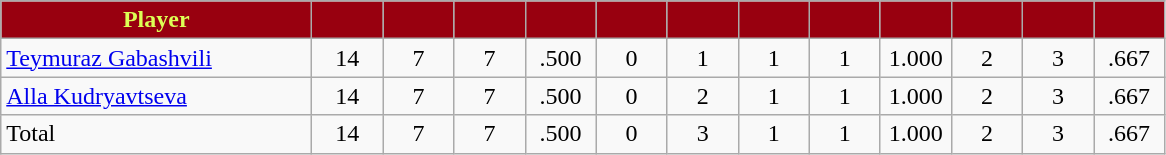<table class="wikitable" style="text-align:center">
<tr>
<th style="background:#98000F; color:#DDFF55" width="200px">Player</th>
<th style="background:#98000F; color:#DDFF55" width="40px"></th>
<th style="background:#98000F; color:#DDFF55" width="40px"></th>
<th style="background:#98000F; color:#DDFF55" width="40px"></th>
<th style="background:#98000F; color:#DDFF55" width="40px"></th>
<th style="background:#98000F; color:#DDFF55" width="40px"></th>
<th style="background:#98000F; color:#DDFF55" width="40px"></th>
<th style="background:#98000F; color:#DDFF55" width="40px"></th>
<th style="background:#98000F; color:#DDFF55" width="40px"></th>
<th style="background:#98000F; color:#DDFF55" width="40px"></th>
<th style="background:#98000F; color:#DDFF55" width="40px"></th>
<th style="background:#98000F; color:#DDFF55" width="40px"></th>
<th style="background:#98000F; color:#DDFF55" width="40px"></th>
</tr>
<tr>
<td style="text-align:left"><a href='#'>Teymuraz Gabashvili</a></td>
<td>14</td>
<td>7</td>
<td>7</td>
<td>.500</td>
<td>0</td>
<td>1</td>
<td>1</td>
<td>1</td>
<td>1.000</td>
<td>2</td>
<td>3</td>
<td>.667</td>
</tr>
<tr>
<td style="text-align:left"><a href='#'>Alla Kudryavtseva</a></td>
<td>14</td>
<td>7</td>
<td>7</td>
<td>.500</td>
<td>0</td>
<td>2</td>
<td>1</td>
<td>1</td>
<td>1.000</td>
<td>2</td>
<td>3</td>
<td>.667</td>
</tr>
<tr>
<td style="text-align:left">Total</td>
<td>14</td>
<td>7</td>
<td>7</td>
<td>.500</td>
<td>0</td>
<td>3</td>
<td>1</td>
<td>1</td>
<td>1.000</td>
<td>2</td>
<td>3</td>
<td>.667</td>
</tr>
</table>
